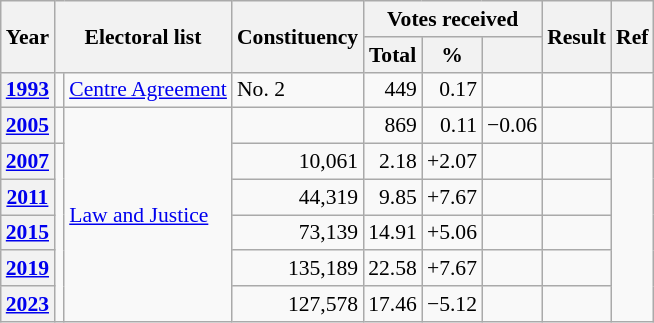<table class="wikitable" style="font-size: 90%;">
<tr>
<th rowspan="2">Year</th>
<th rowspan="2" colspan="2">Electoral list</th>
<th rowspan="2">Constituency</th>
<th colspan="3">Votes received</th>
<th rowspan="2">Result</th>
<th rowspan="2">Ref</th>
</tr>
<tr>
<th>Total</th>
<th>%</th>
<th></th>
</tr>
<tr>
<th><a href='#'>1993</a></th>
<td></td>
<td><a href='#'>Centre Agreement</a></td>
<td>No. 2</td>
<td style="text-align: right;">449</td>
<td style="text-align: right;">0.17</td>
<td></td>
<td></td>
<td></td>
</tr>
<tr>
<th><a href='#'>2005</a></th>
<td></td>
<td rowspan="6"><a href='#'>Law and Justice</a></td>
<td></td>
<td style="text-align: right;">869</td>
<td style="text-align: right;">0.11</td>
<td style="text-align: right;">−0.06</td>
<td></td>
<td></td>
</tr>
<tr>
<th><a href='#'>2007</a></th>
<td rowspan="5"></td>
<td style="text-align: right;">10,061</td>
<td style="text-align: right;">2.18</td>
<td style="text-align: right;">+2.07</td>
<td></td>
<td></td>
</tr>
<tr>
<th><a href='#'>2011</a></th>
<td style="text-align: right;">44,319</td>
<td style="text-align: right;">9.85</td>
<td style="text-align: right;">+7.67</td>
<td></td>
<td></td>
</tr>
<tr>
<th><a href='#'>2015</a></th>
<td style="text-align: right;">73,139</td>
<td style="text-align: right;">14.91</td>
<td style="text-align: right;">+5.06</td>
<td></td>
<td></td>
</tr>
<tr>
<th><a href='#'>2019</a></th>
<td style="text-align: right;">135,189</td>
<td style="text-align: right;">22.58</td>
<td style="text-align: right;">+7.67</td>
<td></td>
<td></td>
</tr>
<tr>
<th><a href='#'>2023</a></th>
<td style="text-align: right;">127,578</td>
<td style="text-align: right;">17.46</td>
<td style="text-align: right;">−5.12</td>
<td></td>
<td></td>
</tr>
</table>
